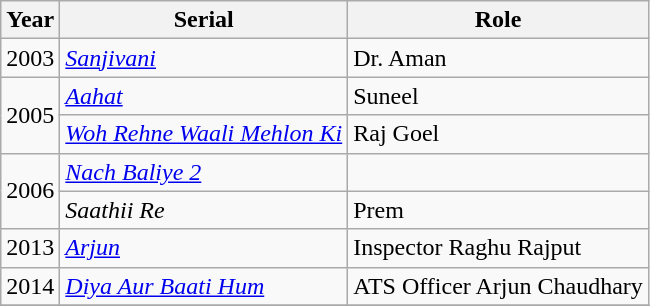<table class = "wikitable sortable">
<tr>
<th>Year</th>
<th>Serial</th>
<th>Role</th>
</tr>
<tr>
<td>2003</td>
<td><em><a href='#'>Sanjivani</a></em></td>
<td>Dr. Aman</td>
</tr>
<tr>
<td rowspan= "2">2005</td>
<td><em><a href='#'>Aahat</a></em></td>
<td>Suneel</td>
</tr>
<tr>
<td><em><a href='#'>Woh Rehne Waali Mehlon Ki</a></em></td>
<td>Raj Goel</td>
</tr>
<tr>
<td rowspan="2">2006</td>
<td><em><a href='#'> Nach Baliye 2</a></em></td>
</tr>
<tr>
<td><em>Saathii Re</em></td>
<td>Prem</td>
</tr>
<tr>
<td>2013</td>
<td><em><a href='#'> Arjun</a></em></td>
<td>Inspector Raghu Rajput</td>
</tr>
<tr>
<td>2014</td>
<td><em><a href='#'>Diya Aur Baati Hum</a></em></td>
<td>ATS Officer Arjun Chaudhary</td>
</tr>
<tr>
</tr>
</table>
